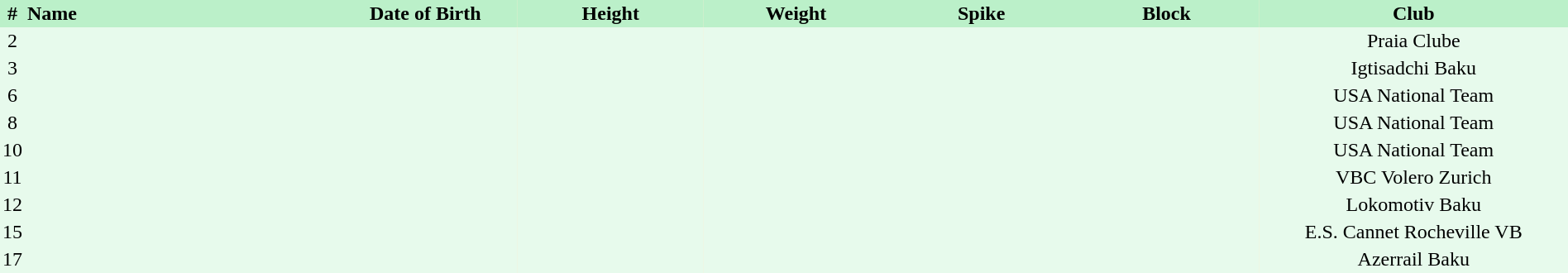<table border=0 cellpadding=2 cellspacing=0  |- bgcolor=#FFECCE style=text-align:center; font-size:90%; width=100%>
<tr bgcolor=#BBF0C9>
<th>#</th>
<th align=left width=20%>Name</th>
<th width=12%>Date of Birth</th>
<th width=12%>Height</th>
<th width=12%>Weight</th>
<th width=12%>Spike</th>
<th width=12%>Block</th>
<th width=20%>Club</th>
</tr>
<tr bgcolor=#E7FAEC>
<td>2</td>
<td align=left></td>
<td align=right></td>
<td></td>
<td></td>
<td></td>
<td></td>
<td>Praia Clube</td>
</tr>
<tr bgcolor=#E7FAEC>
<td>3</td>
<td align=left></td>
<td align=right></td>
<td></td>
<td></td>
<td></td>
<td></td>
<td>Igtisadchi Baku</td>
</tr>
<tr bgcolor=#E7FAEC>
<td>6</td>
<td align=left></td>
<td align=right></td>
<td></td>
<td></td>
<td></td>
<td></td>
<td>USA National Team</td>
</tr>
<tr bgcolor=#E7FAEC>
<td>8</td>
<td align=left></td>
<td align=right></td>
<td></td>
<td></td>
<td></td>
<td></td>
<td>USA National Team</td>
</tr>
<tr bgcolor=#E7FAEC>
<td>10</td>
<td align=left></td>
<td align=right></td>
<td></td>
<td></td>
<td></td>
<td></td>
<td>USA National Team</td>
</tr>
<tr bgcolor=#E7FAEC>
<td>11</td>
<td align=left></td>
<td align=right></td>
<td></td>
<td></td>
<td></td>
<td></td>
<td>VBC Volero Zurich</td>
</tr>
<tr bgcolor=#E7FAEC>
<td>12</td>
<td align=left></td>
<td align=right></td>
<td></td>
<td></td>
<td></td>
<td></td>
<td>Lokomotiv Baku</td>
</tr>
<tr bgcolor=#E7FAEC>
<td>15</td>
<td align=left></td>
<td align=right></td>
<td></td>
<td></td>
<td></td>
<td></td>
<td>E.S. Cannet Rocheville VB</td>
</tr>
<tr bgcolor=#E7FAEC>
<td>17</td>
<td align=left></td>
<td align=right></td>
<td></td>
<td></td>
<td></td>
<td></td>
<td>Azerrail Baku</td>
</tr>
</table>
